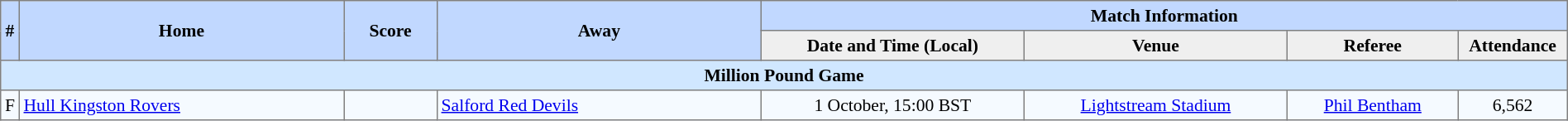<table border="1" cellpadding="3" cellspacing="0" style="border-collapse:collapse; font-size:90%; text-align:center; width:100%;">
<tr style="background:#c1d8ff;">
<th rowspan="2">#</th>
<th rowspan="2" style="width:21%;">Home</th>
<th rowspan="2" style="width:6%;">Score</th>
<th rowspan="2" style="width:21%;">Away</th>
<th colspan=6>Match Information</th>
</tr>
<tr style="background:#efefef;">
<th width=17%>Date and Time (Local)</th>
<th width=17%>Venue</th>
<th width=11%>Referee</th>
<th width=7%>Attendance</th>
</tr>
<tr style="background:#d0e7ff;">
<td colspan=8><strong>Million Pound Game</strong></td>
</tr>
<tr style="background:#f5faff;">
<td>F</td>
<td align=left> <a href='#'>Hull Kingston Rovers</a></td>
<td></td>
<td align=left> <a href='#'>Salford Red Devils</a></td>
<td>1 October, 15:00 BST</td>
<td><a href='#'>Lightstream Stadium</a></td>
<td><a href='#'>Phil Bentham</a></td>
<td>6,562</td>
</tr>
</table>
